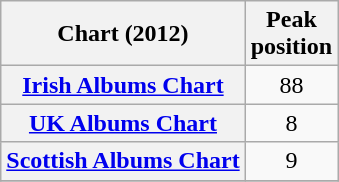<table class="wikitable sortable plainrowheaders">
<tr>
<th>Chart (2012)</th>
<th>Peak<br>position</th>
</tr>
<tr>
<th scope="row"><a href='#'>Irish Albums Chart</a></th>
<td style="text-align:center;">88</td>
</tr>
<tr>
<th scope="row"><a href='#'>UK Albums Chart</a></th>
<td style="text-align:center;">8</td>
</tr>
<tr>
<th scope="row"><a href='#'>Scottish Albums Chart</a></th>
<td style="text-align:center;">9</td>
</tr>
<tr>
</tr>
</table>
